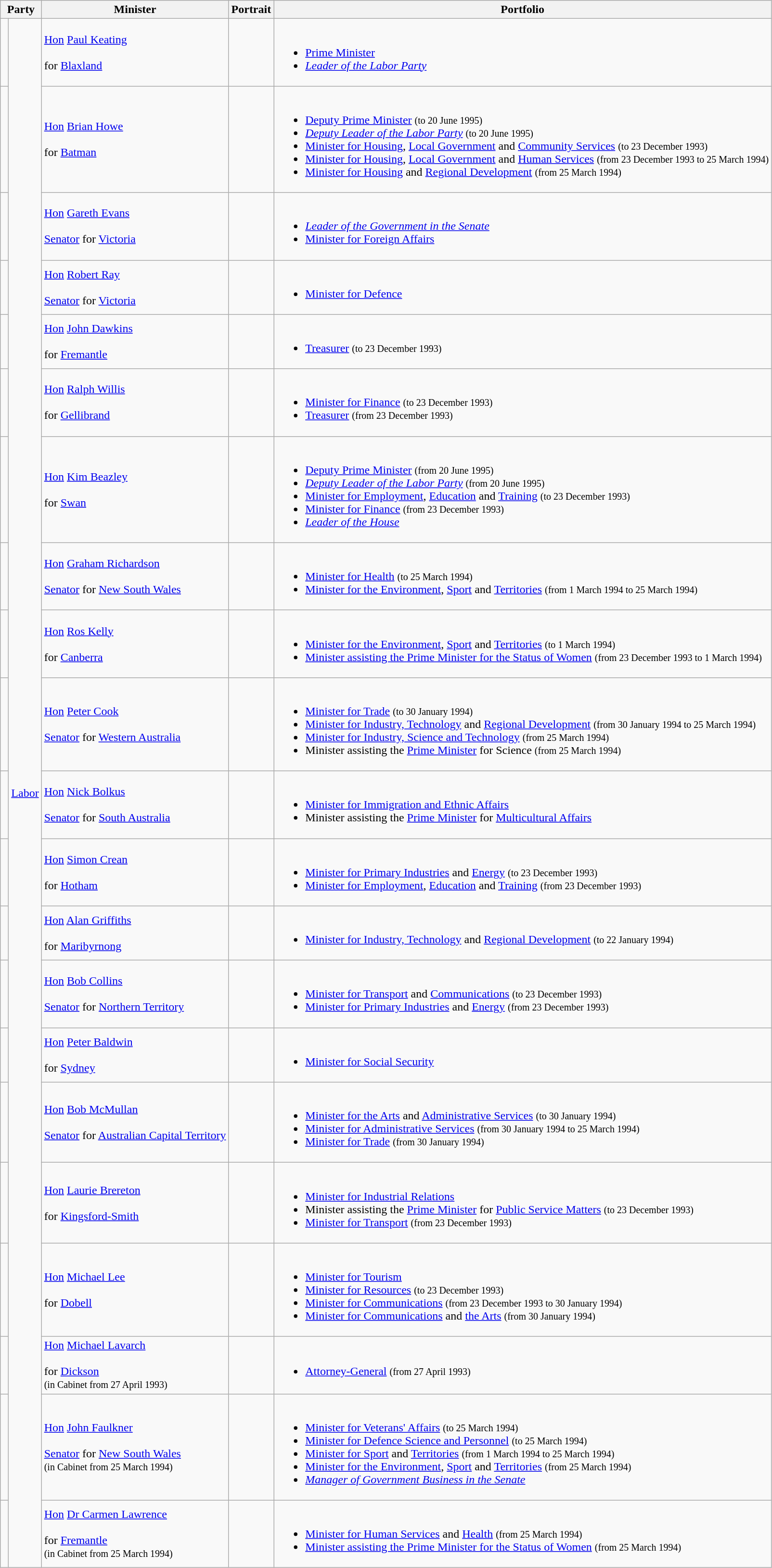<table class="wikitable sortable">
<tr>
<th colspan="2">Party</th>
<th>Minister</th>
<th>Portrait</th>
<th>Portfolio</th>
</tr>
<tr>
<td> </td>
<td rowspan=21><a href='#'>Labor</a></td>
<td><a href='#'>Hon</a> <a href='#'>Paul Keating</a> <br><br> for <a href='#'>Blaxland</a> <br></td>
<td></td>
<td><br><ul><li><a href='#'>Prime Minister</a></li><li><em><a href='#'>Leader of the Labor Party</a></em></li></ul></td>
</tr>
<tr>
<td> </td>
<td><a href='#'>Hon</a> <a href='#'>Brian Howe</a> <br><br> for <a href='#'>Batman</a> <br></td>
<td></td>
<td><br><ul><li><a href='#'>Deputy Prime Minister</a> <small>(to 20 June 1995)</small></li><li><em><a href='#'>Deputy Leader of the Labor Party</a></em> <small>(to 20 June 1995)</small></li><li><a href='#'>Minister for Housing</a>, <a href='#'>Local Government</a> and <a href='#'>Community Services</a> <small>(to 23 December 1993)</small></li><li><a href='#'>Minister for Housing</a>, <a href='#'>Local Government</a> and <a href='#'>Human Services</a> <small>(from 23 December 1993 to 25 March 1994)</small></li><li><a href='#'>Minister for Housing</a> and <a href='#'>Regional Development</a> <small>(from 25 March 1994)</small></li></ul></td>
</tr>
<tr>
<td> </td>
<td><a href='#'>Hon</a> <a href='#'>Gareth Evans</a>  <br><br><a href='#'>Senator</a> for <a href='#'>Victoria</a> <br></td>
<td></td>
<td><br><ul><li><em><a href='#'>Leader of the Government in the Senate</a></em></li><li><a href='#'>Minister for Foreign Affairs</a></li></ul></td>
</tr>
<tr>
<td> </td>
<td><a href='#'>Hon</a> <a href='#'>Robert Ray</a> <br><br><a href='#'>Senator</a> for <a href='#'>Victoria</a> <br></td>
<td></td>
<td><br><ul><li><a href='#'>Minister for Defence</a></li></ul></td>
</tr>
<tr>
<td> </td>
<td><a href='#'>Hon</a> <a href='#'>John Dawkins</a> <br><br> for <a href='#'>Fremantle</a> <br></td>
<td></td>
<td><br><ul><li><a href='#'>Treasurer</a> <small>(to 23 December 1993)</small></li></ul></td>
</tr>
<tr>
<td> </td>
<td><a href='#'>Hon</a> <a href='#'>Ralph Willis</a> <br><br> for <a href='#'>Gellibrand</a> <br></td>
<td></td>
<td><br><ul><li><a href='#'>Minister for Finance</a> <small>(to 23 December 1993)</small></li><li><a href='#'>Treasurer</a> <small>(from 23 December 1993)</small></li></ul></td>
</tr>
<tr>
<td> </td>
<td><a href='#'>Hon</a> <a href='#'>Kim Beazley</a> <br><br> for <a href='#'>Swan</a> <br></td>
<td></td>
<td><br><ul><li><a href='#'>Deputy Prime Minister</a> <small>(from 20 June 1995)</small></li><li><em><a href='#'>Deputy Leader of the Labor Party</a></em> <small>(from 20 June 1995)</small></li><li><a href='#'>Minister for Employment</a>, <a href='#'>Education</a> and <a href='#'>Training</a> <small>(to 23 December 1993)</small></li><li><a href='#'>Minister for Finance</a> <small>(from 23 December 1993)</small></li><li><em><a href='#'>Leader of the House</a></em></li></ul></td>
</tr>
<tr>
<td> </td>
<td><a href='#'>Hon</a> <a href='#'>Graham Richardson</a> <br><br><a href='#'>Senator</a> for <a href='#'>New South Wales</a> <br></td>
<td></td>
<td><br><ul><li><a href='#'>Minister for Health</a> <small>(to 25 March 1994)</small></li><li><a href='#'>Minister for the Environment</a>, <a href='#'>Sport</a> and <a href='#'>Territories</a> <small>(from 1 March 1994 to 25 March 1994)</small></li></ul></td>
</tr>
<tr>
<td> </td>
<td><a href='#'>Hon</a> <a href='#'>Ros Kelly</a> <br><br> for <a href='#'>Canberra</a> <br></td>
<td></td>
<td><br><ul><li><a href='#'>Minister for the Environment</a>, <a href='#'>Sport</a> and <a href='#'>Territories</a> <small>(to 1 March 1994)</small></li><li><a href='#'>Minister assisting the Prime Minister for the Status of Women</a> <small>(from 23 December 1993 to 1 March 1994)</small></li></ul></td>
</tr>
<tr>
<td> </td>
<td><a href='#'>Hon</a> <a href='#'>Peter Cook</a> <br><br><a href='#'>Senator</a> for <a href='#'>Western Australia</a> <br></td>
<td></td>
<td><br><ul><li><a href='#'>Minister for Trade</a> <small>(to 30 January 1994)</small></li><li><a href='#'>Minister for Industry, Technology</a> and <a href='#'>Regional Development</a> <small>(from 30 January 1994 to 25 March 1994)</small></li><li><a href='#'>Minister for Industry, Science and Technology</a> <small>(from 25 March 1994)</small></li><li>Minister assisting the <a href='#'>Prime Minister</a> for Science <small>(from 25 March 1994)</small></li></ul></td>
</tr>
<tr>
<td> </td>
<td><a href='#'>Hon</a> <a href='#'>Nick Bolkus</a> <br><br><a href='#'>Senator</a> for <a href='#'>South Australia</a> <br></td>
<td></td>
<td><br><ul><li><a href='#'>Minister for Immigration and Ethnic Affairs</a></li><li>Minister assisting the <a href='#'>Prime Minister</a> for <a href='#'>Multicultural Affairs</a></li></ul></td>
</tr>
<tr>
<td> </td>
<td><a href='#'>Hon</a> <a href='#'>Simon Crean</a> <br><br> for <a href='#'>Hotham</a> <br></td>
<td></td>
<td><br><ul><li><a href='#'>Minister for Primary Industries</a> and <a href='#'>Energy</a> <small>(to 23 December 1993)</small></li><li><a href='#'>Minister for Employment</a>, <a href='#'>Education</a> and <a href='#'>Training</a> <small>(from 23 December 1993)</small></li></ul></td>
</tr>
<tr>
<td> </td>
<td><a href='#'>Hon</a> <a href='#'>Alan Griffiths</a> <br><br> for <a href='#'>Maribyrnong</a> <br></td>
<td></td>
<td><br><ul><li><a href='#'>Minister for Industry, Technology</a> and <a href='#'>Regional Development</a> <small>(to 22 January 1994)</small></li></ul></td>
</tr>
<tr>
<td> </td>
<td><a href='#'>Hon</a> <a href='#'>Bob Collins</a> <br><br><a href='#'>Senator</a> for <a href='#'>Northern Territory</a> <br></td>
<td></td>
<td><br><ul><li><a href='#'>Minister for Transport</a> and <a href='#'>Communications</a> <small>(to 23 December 1993)</small></li><li><a href='#'>Minister for Primary Industries</a> and <a href='#'>Energy</a> <small>(from 23 December 1993)</small></li></ul></td>
</tr>
<tr>
<td> </td>
<td><a href='#'>Hon</a> <a href='#'>Peter Baldwin</a> <br><br> for <a href='#'>Sydney</a> <br></td>
<td></td>
<td><br><ul><li><a href='#'>Minister for Social Security</a></li></ul></td>
</tr>
<tr>
<td> </td>
<td><a href='#'>Hon</a> <a href='#'>Bob McMullan</a> <br><br><a href='#'>Senator</a> for <a href='#'>Australian Capital Territory</a> <br></td>
<td></td>
<td><br><ul><li><a href='#'>Minister for the Arts</a> and <a href='#'>Administrative Services</a> <small>(to 30 January 1994)</small></li><li><a href='#'>Minister for Administrative Services</a> <small>(from 30 January 1994 to 25 March 1994)</small></li><li><a href='#'>Minister for Trade</a> <small>(from 30 January 1994)</small></li></ul></td>
</tr>
<tr>
<td> </td>
<td><a href='#'>Hon</a> <a href='#'>Laurie Brereton</a> <br><br> for <a href='#'>Kingsford-Smith</a> <br></td>
<td></td>
<td><br><ul><li><a href='#'>Minister for Industrial Relations</a></li><li>Minister assisting the <a href='#'>Prime Minister</a> for <a href='#'>Public Service Matters</a> <small>(to 23 December 1993)</small></li><li><a href='#'>Minister for Transport</a> <small>(from 23 December 1993)</small></li></ul></td>
</tr>
<tr>
<td> </td>
<td><a href='#'>Hon</a> <a href='#'>Michael Lee</a> <br><br> for <a href='#'>Dobell</a> <br></td>
<td></td>
<td><br><ul><li><a href='#'>Minister for Tourism</a></li><li><a href='#'>Minister for Resources</a> <small>(to 23 December 1993)</small></li><li><a href='#'>Minister for Communications</a> <small>(from 23 December 1993 to 30 January 1994)</small></li><li><a href='#'>Minister for Communications</a> and <a href='#'>the Arts</a> <small>(from 30 January 1994)</small></li></ul></td>
</tr>
<tr>
<td> </td>
<td><a href='#'>Hon</a> <a href='#'>Michael Lavarch</a> <br><br> for <a href='#'>Dickson</a> <br>
<small>(in Cabinet from 27 April 1993)</small></td>
<td></td>
<td><br><ul><li><a href='#'>Attorney-General</a> <small>(from 27 April 1993)</small></li></ul></td>
</tr>
<tr>
<td> </td>
<td><a href='#'>Hon</a> <a href='#'>John Faulkner</a> <br><br><a href='#'>Senator</a> for <a href='#'>New South Wales</a> <br>
<small>(in Cabinet from 25 March 1994)</small></td>
<td></td>
<td><br><ul><li><a href='#'>Minister for Veterans' Affairs</a> <small>(to 25 March 1994)</small></li><li><a href='#'>Minister for Defence Science and Personnel</a> <small>(to 25 March 1994)</small></li><li><a href='#'>Minister for Sport</a> and <a href='#'>Territories</a> <small>(from 1 March 1994 to 25 March 1994)</small></li><li><a href='#'>Minister for the Environment</a>, <a href='#'>Sport</a> and <a href='#'>Territories</a> <small>(from 25 March 1994)</small></li><li><em><a href='#'>Manager of Government Business in the Senate</a></em></li></ul></td>
</tr>
<tr>
<td> </td>
<td><a href='#'>Hon</a> <a href='#'>Dr Carmen Lawrence</a> <br><br> for <a href='#'>Fremantle</a> <br>
<small>(in Cabinet from 25 March 1994)</small></td>
<td></td>
<td><br><ul><li><a href='#'>Minister for Human Services</a> and <a href='#'>Health</a> <small>(from 25 March 1994)</small></li><li><a href='#'>Minister assisting the Prime Minister for the Status of Women</a> <small>(from 25 March 1994)</small></li></ul></td>
</tr>
</table>
